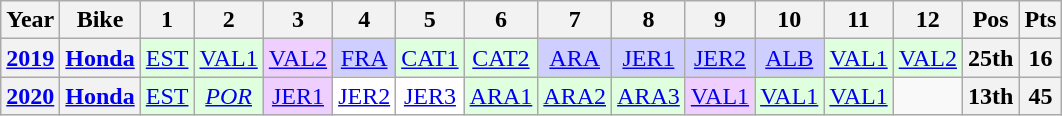<table class="wikitable" style="text-align:center;">
<tr>
<th>Year</th>
<th>Bike</th>
<th>1</th>
<th>2</th>
<th>3</th>
<th>4</th>
<th>5</th>
<th>6</th>
<th>7</th>
<th>8</th>
<th>9</th>
<th>10</th>
<th>11</th>
<th>12</th>
<th>Pos</th>
<th>Pts</th>
</tr>
<tr>
<th><a href='#'>2019</a></th>
<th><a href='#'>Honda</a></th>
<td style="background:#dfffdf;"><a href='#'>EST</a><br></td>
<td style="background:#dfffdf;"><a href='#'>VAL1</a><br></td>
<td style="background:#efcfff;"><a href='#'>VAL2</a><br></td>
<td style="background:#cfcfff;"><a href='#'>FRA</a><br></td>
<td style="background:#dfffdf;"><a href='#'>CAT1</a><br></td>
<td style="background:#dfffdf;"><a href='#'>CAT2</a><br></td>
<td style="background:#cfcfff;"><a href='#'>ARA</a><br></td>
<td style="background:#cfcfff;"><a href='#'>JER1</a><br></td>
<td style="background:#cfcfff;"><a href='#'>JER2</a><br></td>
<td style="background:#cfcfff;"><a href='#'>ALB</a><br></td>
<td style="background:#dfffdf;"><a href='#'>VAL1</a><br></td>
<td style="background:#dfffdf;"><a href='#'>VAL2</a><br></td>
<th>25th</th>
<th>16</th>
</tr>
<tr>
<th><a href='#'>2020</a></th>
<th><a href='#'>Honda</a></th>
<td style="background:#dfffdf;"><a href='#'>EST</a><br></td>
<td style="background:#dfffdf;"><em><a href='#'>POR</a></em><br></td>
<td style="background:#efcfff;"><a href='#'>JER1</a><br></td>
<td style="background:#ffffff;"><a href='#'>JER2</a><br></td>
<td style="background:#ffffff;"><a href='#'>JER3</a><br></td>
<td style="background:#dfffdf;"><a href='#'>ARA1</a><br></td>
<td style="background:#dfffdf;"><a href='#'>ARA2</a><br></td>
<td style="background:#dfffdf;"><a href='#'>ARA3</a><br></td>
<td style="background:#efcfff;"><a href='#'>VAL1</a><br></td>
<td style="background:#dfffdf;"><a href='#'>VAL1</a><br></td>
<td style="background:#dfffdf;"><a href='#'>VAL1</a><br></td>
<td></td>
<th>13th</th>
<th>45</th>
</tr>
</table>
